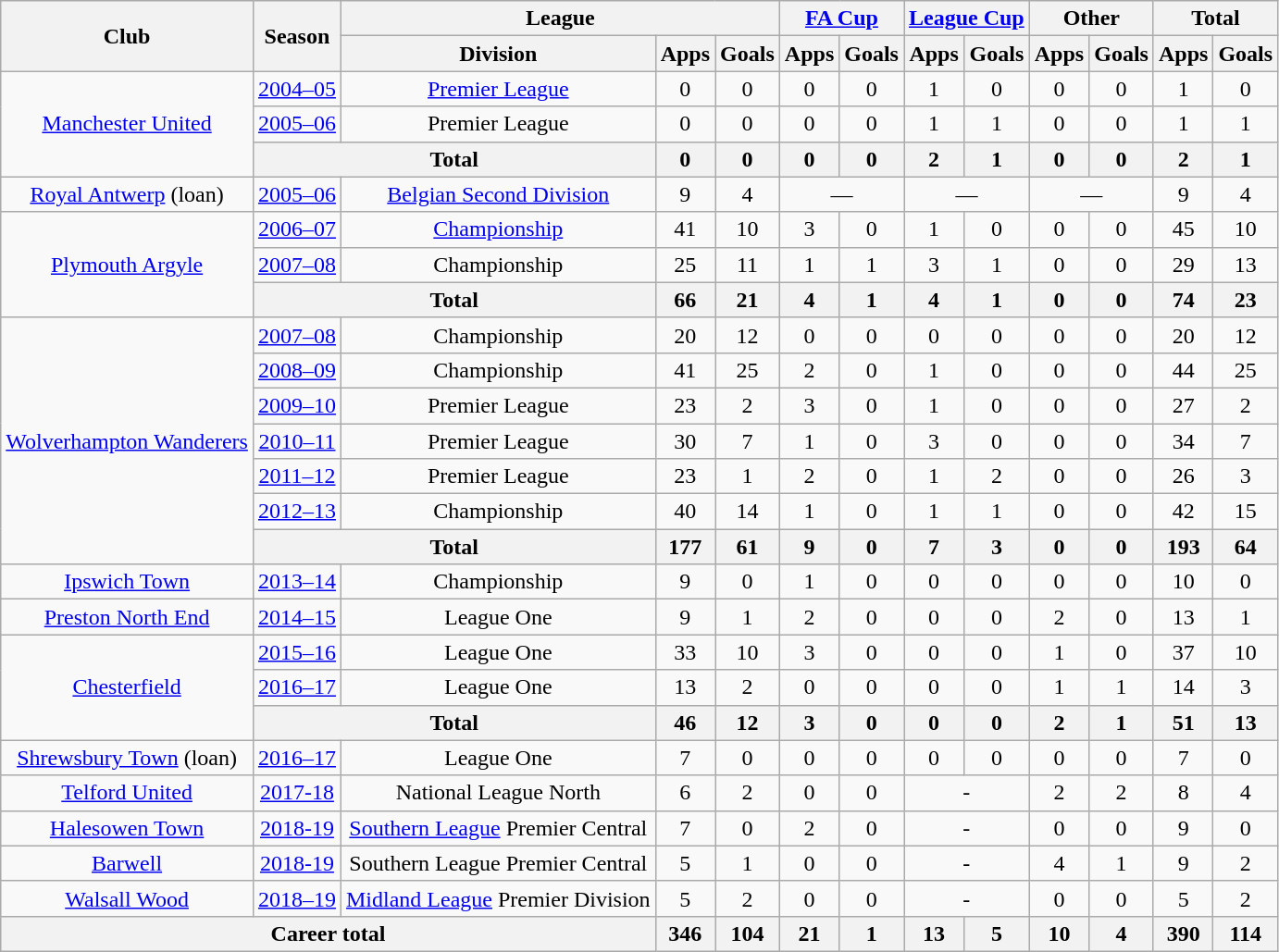<table class="wikitable" style="text-align:center">
<tr>
<th rowspan="2">Club</th>
<th rowspan="2">Season</th>
<th colspan="3">League</th>
<th colspan="2"><a href='#'>FA Cup</a></th>
<th colspan="2"><a href='#'>League Cup</a></th>
<th colspan="2">Other</th>
<th colspan="2">Total</th>
</tr>
<tr>
<th>Division</th>
<th>Apps</th>
<th>Goals</th>
<th>Apps</th>
<th>Goals</th>
<th>Apps</th>
<th>Goals</th>
<th>Apps</th>
<th>Goals</th>
<th>Apps</th>
<th>Goals</th>
</tr>
<tr>
<td rowspan="3"><a href='#'>Manchester United</a></td>
<td><a href='#'>2004–05</a></td>
<td><a href='#'>Premier League</a></td>
<td>0</td>
<td>0</td>
<td>0</td>
<td>0</td>
<td>1</td>
<td>0</td>
<td>0</td>
<td>0</td>
<td>1</td>
<td>0</td>
</tr>
<tr>
<td><a href='#'>2005–06</a></td>
<td>Premier League</td>
<td>0</td>
<td>0</td>
<td>0</td>
<td>0</td>
<td>1</td>
<td>1</td>
<td>0</td>
<td>0</td>
<td>1</td>
<td>1</td>
</tr>
<tr>
<th colspan="2">Total</th>
<th>0</th>
<th>0</th>
<th>0</th>
<th>0</th>
<th>2</th>
<th>1</th>
<th>0</th>
<th>0</th>
<th>2</th>
<th>1</th>
</tr>
<tr>
<td><a href='#'>Royal Antwerp</a> (loan)</td>
<td><a href='#'>2005–06</a></td>
<td><a href='#'>Belgian Second Division</a></td>
<td>9</td>
<td>4</td>
<td colspan="2">—</td>
<td colspan="2">—</td>
<td colspan="2">—</td>
<td>9</td>
<td>4</td>
</tr>
<tr>
<td rowspan="3"><a href='#'>Plymouth Argyle</a></td>
<td><a href='#'>2006–07</a></td>
<td><a href='#'>Championship</a></td>
<td>41</td>
<td>10</td>
<td>3</td>
<td>0</td>
<td>1</td>
<td>0</td>
<td>0</td>
<td>0</td>
<td>45</td>
<td>10</td>
</tr>
<tr>
<td><a href='#'>2007–08</a></td>
<td>Championship</td>
<td>25</td>
<td>11</td>
<td>1</td>
<td>1</td>
<td>3</td>
<td>1</td>
<td>0</td>
<td>0</td>
<td>29</td>
<td>13</td>
</tr>
<tr>
<th colspan="2">Total</th>
<th>66</th>
<th>21</th>
<th>4</th>
<th>1</th>
<th>4</th>
<th>1</th>
<th>0</th>
<th>0</th>
<th>74</th>
<th>23</th>
</tr>
<tr>
<td rowspan="7"><a href='#'>Wolverhampton Wanderers</a></td>
<td><a href='#'>2007–08</a></td>
<td>Championship</td>
<td>20</td>
<td>12</td>
<td>0</td>
<td>0</td>
<td>0</td>
<td>0</td>
<td>0</td>
<td>0</td>
<td>20</td>
<td>12</td>
</tr>
<tr>
<td><a href='#'>2008–09</a></td>
<td>Championship</td>
<td>41</td>
<td>25</td>
<td>2</td>
<td>0</td>
<td>1</td>
<td>0</td>
<td>0</td>
<td>0</td>
<td>44</td>
<td>25</td>
</tr>
<tr>
<td><a href='#'>2009–10</a></td>
<td>Premier League</td>
<td>23</td>
<td>2</td>
<td>3</td>
<td>0</td>
<td>1</td>
<td>0</td>
<td>0</td>
<td>0</td>
<td>27</td>
<td>2</td>
</tr>
<tr>
<td><a href='#'>2010–11</a></td>
<td>Premier League</td>
<td>30</td>
<td>7</td>
<td>1</td>
<td>0</td>
<td>3</td>
<td>0</td>
<td>0</td>
<td>0</td>
<td>34</td>
<td>7</td>
</tr>
<tr>
<td><a href='#'>2011–12</a></td>
<td>Premier League</td>
<td>23</td>
<td>1</td>
<td>2</td>
<td>0</td>
<td>1</td>
<td>2</td>
<td>0</td>
<td>0</td>
<td>26</td>
<td>3</td>
</tr>
<tr>
<td><a href='#'>2012–13</a></td>
<td>Championship</td>
<td>40</td>
<td>14</td>
<td>1</td>
<td>0</td>
<td>1</td>
<td>1</td>
<td>0</td>
<td>0</td>
<td>42</td>
<td>15</td>
</tr>
<tr>
<th colspan="2">Total</th>
<th>177</th>
<th>61</th>
<th>9</th>
<th>0</th>
<th>7</th>
<th>3</th>
<th>0</th>
<th>0</th>
<th>193</th>
<th>64</th>
</tr>
<tr>
<td><a href='#'>Ipswich Town</a></td>
<td><a href='#'>2013–14</a></td>
<td>Championship</td>
<td>9</td>
<td>0</td>
<td>1</td>
<td>0</td>
<td>0</td>
<td>0</td>
<td>0</td>
<td>0</td>
<td>10</td>
<td>0</td>
</tr>
<tr>
<td><a href='#'>Preston North End</a></td>
<td><a href='#'>2014–15</a></td>
<td>League One</td>
<td>9</td>
<td>1</td>
<td>2</td>
<td>0</td>
<td>0</td>
<td>0</td>
<td>2</td>
<td>0</td>
<td>13</td>
<td>1</td>
</tr>
<tr>
<td rowspan="3"><a href='#'>Chesterfield</a></td>
<td><a href='#'>2015–16</a></td>
<td>League One</td>
<td>33</td>
<td>10</td>
<td>3</td>
<td>0</td>
<td>0</td>
<td>0</td>
<td>1</td>
<td>0</td>
<td>37</td>
<td>10</td>
</tr>
<tr>
<td><a href='#'>2016–17</a></td>
<td>League One</td>
<td>13</td>
<td>2</td>
<td>0</td>
<td>0</td>
<td>0</td>
<td>0</td>
<td>1</td>
<td>1</td>
<td>14</td>
<td>3</td>
</tr>
<tr>
<th colspan="2">Total</th>
<th>46</th>
<th>12</th>
<th>3</th>
<th>0</th>
<th>0</th>
<th>0</th>
<th>2</th>
<th>1</th>
<th>51</th>
<th>13</th>
</tr>
<tr>
<td><a href='#'>Shrewsbury Town</a> (loan)</td>
<td><a href='#'>2016–17</a></td>
<td>League One</td>
<td>7</td>
<td>0</td>
<td>0</td>
<td>0</td>
<td>0</td>
<td>0</td>
<td>0</td>
<td>0</td>
<td>7</td>
<td>0</td>
</tr>
<tr>
<td><a href='#'>Telford United</a></td>
<td><a href='#'>2017-18</a></td>
<td>National League North</td>
<td>6</td>
<td>2</td>
<td>0</td>
<td>0</td>
<td colspan="2">-</td>
<td>2</td>
<td>2</td>
<td>8</td>
<td>4</td>
</tr>
<tr>
<td><a href='#'>Halesowen Town</a></td>
<td><a href='#'>2018-19</a></td>
<td><a href='#'>Southern League</a> Premier Central</td>
<td>7</td>
<td>0</td>
<td>2</td>
<td>0</td>
<td colspan="2">-</td>
<td>0</td>
<td>0</td>
<td>9</td>
<td>0</td>
</tr>
<tr>
<td><a href='#'>Barwell</a></td>
<td><a href='#'>2018-19</a></td>
<td>Southern League Premier Central</td>
<td>5</td>
<td>1</td>
<td>0</td>
<td>0</td>
<td colspan="2">-</td>
<td>4</td>
<td>1</td>
<td>9</td>
<td>2</td>
</tr>
<tr>
<td><a href='#'>Walsall Wood</a></td>
<td><a href='#'>2018–19</a></td>
<td><a href='#'>Midland League</a> Premier Division</td>
<td>5</td>
<td>2</td>
<td>0</td>
<td>0</td>
<td colspan="2">-</td>
<td>0</td>
<td>0</td>
<td>5</td>
<td>2</td>
</tr>
<tr>
<th colspan="3">Career total</th>
<th>346</th>
<th>104</th>
<th>21</th>
<th>1</th>
<th>13</th>
<th>5</th>
<th>10</th>
<th>4</th>
<th>390</th>
<th>114</th>
</tr>
</table>
